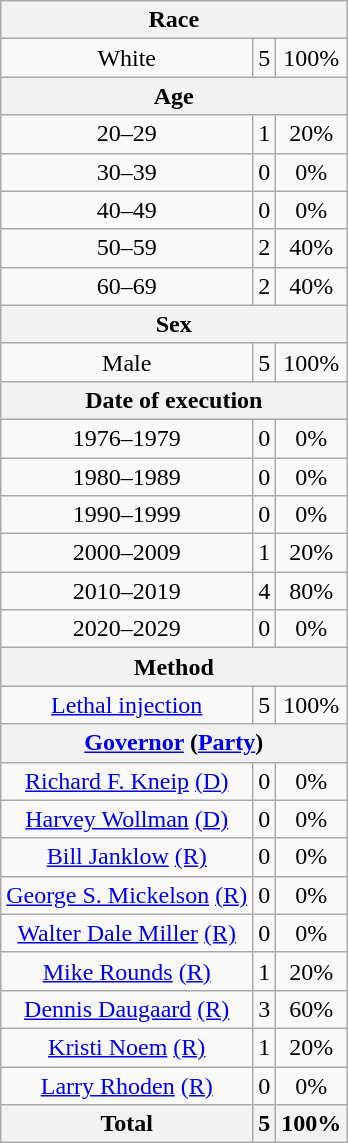<table class="wikitable" style="text-align:center;">
<tr>
<th colspan="3">Race</th>
</tr>
<tr>
<td>White</td>
<td>5</td>
<td>100%</td>
</tr>
<tr>
<th colspan="3">Age</th>
</tr>
<tr>
<td>20–29</td>
<td>1</td>
<td>20%</td>
</tr>
<tr>
<td>30–39</td>
<td>0</td>
<td>0%</td>
</tr>
<tr>
<td>40–49</td>
<td>0</td>
<td>0%</td>
</tr>
<tr>
<td>50–59</td>
<td>2</td>
<td>40%</td>
</tr>
<tr>
<td>60–69</td>
<td>2</td>
<td>40%</td>
</tr>
<tr>
<th colspan="3">Sex</th>
</tr>
<tr>
<td>Male</td>
<td>5</td>
<td>100%</td>
</tr>
<tr>
<th colspan="3">Date of execution</th>
</tr>
<tr>
<td>1976–1979</td>
<td>0</td>
<td>0%</td>
</tr>
<tr>
<td>1980–1989</td>
<td>0</td>
<td>0%</td>
</tr>
<tr>
<td>1990–1999</td>
<td>0</td>
<td>0%</td>
</tr>
<tr>
<td>2000–2009</td>
<td>1</td>
<td>20%</td>
</tr>
<tr>
<td>2010–2019</td>
<td>4</td>
<td>80%</td>
</tr>
<tr>
<td>2020–2029</td>
<td>0</td>
<td>0%</td>
</tr>
<tr>
<th colspan="3">Method</th>
</tr>
<tr>
<td><a href='#'>Lethal injection</a></td>
<td>5</td>
<td>100%</td>
</tr>
<tr>
<th colspan="3"><a href='#'>Governor</a> (<a href='#'>Party</a>)</th>
</tr>
<tr>
<td><a href='#'>Richard F. Kneip</a> <a href='#'>(D)</a></td>
<td>0</td>
<td>0%</td>
</tr>
<tr>
<td><a href='#'>Harvey Wollman</a> <a href='#'>(D)</a></td>
<td>0</td>
<td>0%</td>
</tr>
<tr>
<td><a href='#'>Bill Janklow</a> <a href='#'>(R)</a></td>
<td>0</td>
<td>0%</td>
</tr>
<tr>
<td><a href='#'>George S. Mickelson</a> <a href='#'>(R)</a></td>
<td>0</td>
<td>0%</td>
</tr>
<tr>
<td><a href='#'>Walter Dale Miller</a> <a href='#'>(R)</a></td>
<td>0</td>
<td>0%</td>
</tr>
<tr>
<td><a href='#'>Mike Rounds</a> <a href='#'>(R)</a></td>
<td>1</td>
<td>20%</td>
</tr>
<tr>
<td><a href='#'>Dennis Daugaard</a> <a href='#'>(R)</a></td>
<td>3</td>
<td>60%</td>
</tr>
<tr>
<td><a href='#'>Kristi Noem</a> <a href='#'>(R)</a></td>
<td>1</td>
<td>20%</td>
</tr>
<tr>
<td><a href='#'>Larry Rhoden</a> <a href='#'>(R)</a></td>
<td>0</td>
<td>0%</td>
</tr>
<tr>
<th>Total</th>
<th>5</th>
<th>100%</th>
</tr>
</table>
